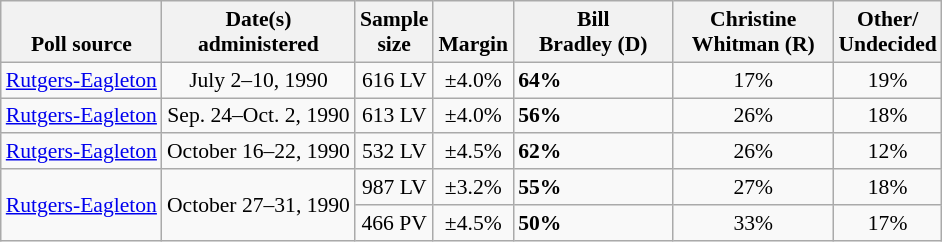<table class="wikitable" style="font-size:90%">
<tr valign=bottom>
<th>Poll source</th>
<th>Date(s)<br>administered</th>
<th>Sample<br>size</th>
<th>Margin<br></th>
<th style="width:100px;">Bill<br>Bradley (D)</th>
<th style="width:100px;">Christine<br>Whitman (R)</th>
<th>Other/<br>Undecided</th>
</tr>
<tr>
<td><a href='#'>Rutgers-Eagleton</a></td>
<td align=center>July 2–10, 1990</td>
<td align=center>616 LV</td>
<td align=center>±4.0%</td>
<td><strong>64%</strong></td>
<td align=center>17%</td>
<td align=center>19%</td>
</tr>
<tr>
<td><a href='#'>Rutgers-Eagleton</a></td>
<td align=center>Sep. 24–Oct. 2, 1990</td>
<td align=center>613 LV</td>
<td align=center>±4.0%</td>
<td><strong>56%</strong></td>
<td align=center>26%</td>
<td align=center>18%</td>
</tr>
<tr>
<td><a href='#'>Rutgers-Eagleton</a></td>
<td align=center>October 16–22, 1990</td>
<td align=center>532 LV</td>
<td align=center>±4.5%</td>
<td><strong>62%</strong></td>
<td align=center>26%</td>
<td align=center>12%</td>
</tr>
<tr>
<td rowspan="2"><a href='#'>Rutgers-Eagleton</a></td>
<td rowspan="2" align=center>October 27–31, 1990</td>
<td align=center>987 LV</td>
<td align=center>±3.2%</td>
<td><strong>55%</strong></td>
<td align=center>27%</td>
<td align=center>18%</td>
</tr>
<tr>
<td align=center>466 PV</td>
<td align=center>±4.5%</td>
<td><strong>50%</strong></td>
<td align=center>33%</td>
<td align=center>17%</td>
</tr>
</table>
